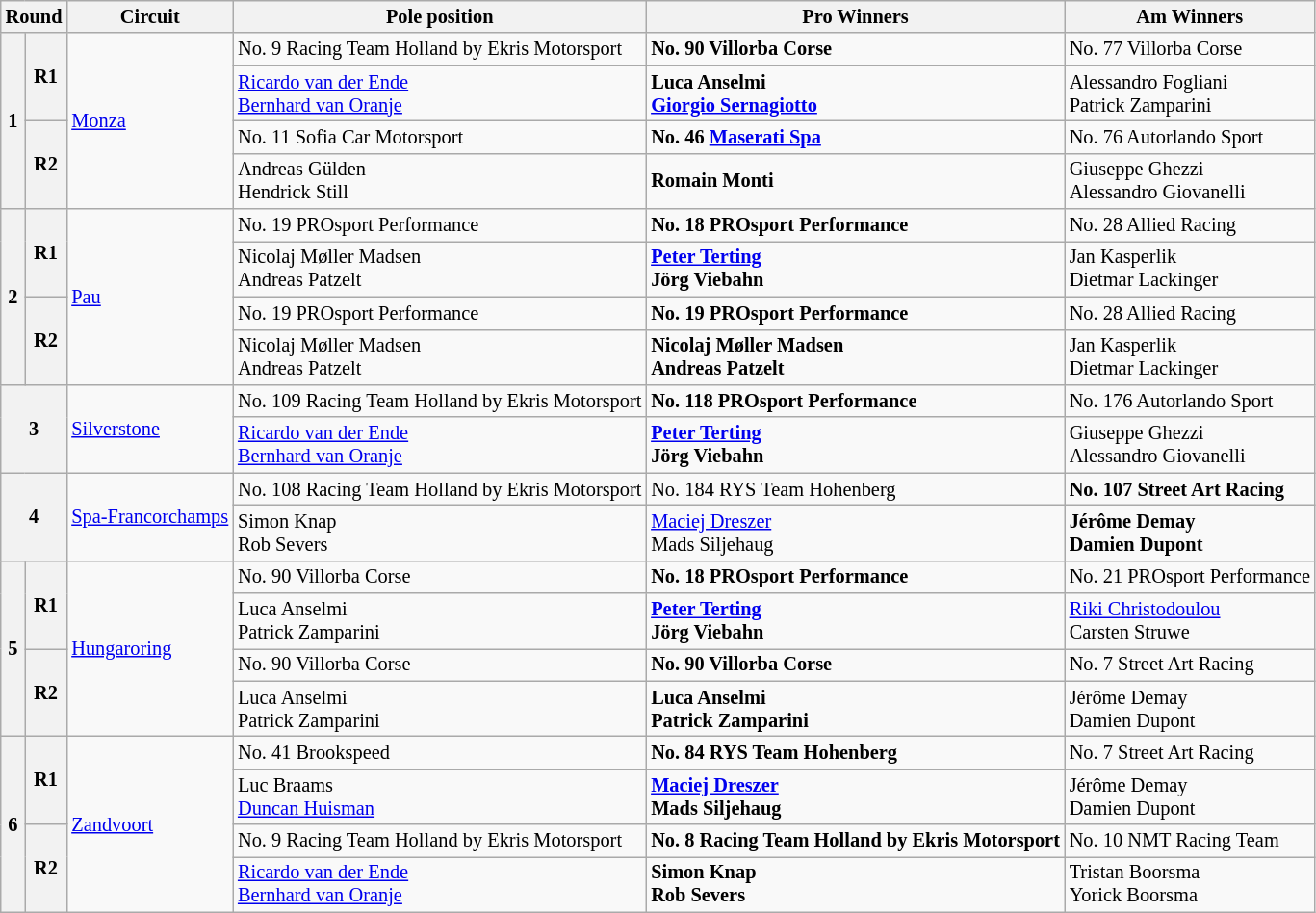<table class="wikitable" style="font-size: 85%;">
<tr>
<th colspan=2>Round</th>
<th>Circuit</th>
<th>Pole position</th>
<th>Pro Winners</th>
<th>Am Winners</th>
</tr>
<tr>
<th rowspan=4>1</th>
<th rowspan=2>R1</th>
<td rowspan=4> <a href='#'>Monza</a></td>
<td> No. 9 Racing Team Holland by Ekris Motorsport</td>
<td><strong> No. 90 Villorba Corse</strong></td>
<td> No. 77 Villorba Corse</td>
</tr>
<tr>
<td> <a href='#'>Ricardo van der Ende</a><br> <a href='#'>Bernhard van Oranje</a></td>
<td><strong> Luca Anselmi<br> <a href='#'>Giorgio Sernagiotto</a></strong></td>
<td> Alessandro Fogliani<br> Patrick Zamparini</td>
</tr>
<tr>
<th rowspan=2>R2</th>
<td> No. 11 Sofia Car Motorsport</td>
<td><strong> No. 46 <a href='#'>Maserati Spa</a></strong></td>
<td> No. 76 Autorlando Sport</td>
</tr>
<tr>
<td> Andreas Gülden<br> Hendrick Still</td>
<td><strong> Romain Monti</strong></td>
<td> Giuseppe Ghezzi<br> Alessandro Giovanelli</td>
</tr>
<tr>
<th rowspan=4>2</th>
<th rowspan=2>R1</th>
<td rowspan=4> <a href='#'>Pau</a></td>
<td> No. 19 PROsport Performance</td>
<td><strong> No. 18 PROsport Performance</strong></td>
<td> No. 28 Allied Racing</td>
</tr>
<tr>
<td> Nicolaj Møller Madsen<br> Andreas Patzelt</td>
<td><strong> <a href='#'>Peter Terting</a><br> Jörg Viebahn</strong></td>
<td> Jan Kasperlik<br> Dietmar Lackinger</td>
</tr>
<tr>
<th rowspan=2>R2</th>
<td> No. 19 PROsport Performance</td>
<td><strong> No. 19 PROsport Performance</strong></td>
<td> No. 28 Allied Racing</td>
</tr>
<tr>
<td> Nicolaj Møller Madsen<br> Andreas Patzelt</td>
<td><strong> Nicolaj Møller Madsen<br> Andreas Patzelt</strong></td>
<td> Jan Kasperlik<br> Dietmar Lackinger</td>
</tr>
<tr>
<th colspan=2 rowspan=2>3</th>
<td rowspan=2> <a href='#'>Silverstone</a></td>
<td> No. 109 Racing Team Holland by Ekris Motorsport</td>
<td><strong> No. 118 PROsport Performance</strong></td>
<td> No. 176 Autorlando Sport</td>
</tr>
<tr>
<td> <a href='#'>Ricardo van der Ende</a><br> <a href='#'>Bernhard van Oranje</a></td>
<td><strong> <a href='#'>Peter Terting</a><br> Jörg Viebahn</strong></td>
<td> Giuseppe Ghezzi<br> Alessandro Giovanelli</td>
</tr>
<tr>
<th colspan=2 rowspan=2>4</th>
<td rowspan=2> <a href='#'>Spa-Francorchamps</a></td>
<td> No. 108 Racing Team Holland by Ekris Motorsport</td>
<td> No. 184 RYS Team Hohenberg</td>
<td><strong> No. 107 Street Art Racing</strong></td>
</tr>
<tr>
<td> Simon Knap<br> Rob Severs</td>
<td> <a href='#'>Maciej Dreszer</a><br> Mads Siljehaug</td>
<td><strong> Jérôme Demay<br> Damien Dupont</strong></td>
</tr>
<tr>
<th rowspan=4>5</th>
<th rowspan=2>R1</th>
<td rowspan=4> <a href='#'>Hungaroring</a></td>
<td> No. 90 Villorba Corse</td>
<td><strong> No. 18 PROsport Performance</strong></td>
<td> No. 21 PROsport Performance</td>
</tr>
<tr>
<td> Luca Anselmi<br> Patrick Zamparini</td>
<td><strong> <a href='#'>Peter Terting</a><br> Jörg Viebahn</strong></td>
<td> <a href='#'>Riki Christodoulou</a><br> Carsten Struwe</td>
</tr>
<tr>
<th rowspan=2>R2</th>
<td> No. 90 Villorba Corse</td>
<td><strong> No. 90 Villorba Corse</strong></td>
<td> No. 7 Street Art Racing</td>
</tr>
<tr>
<td> Luca Anselmi<br> Patrick Zamparini</td>
<td><strong> Luca Anselmi<br> Patrick Zamparini</strong></td>
<td> Jérôme Demay<br> Damien Dupont</td>
</tr>
<tr>
<th rowspan=4>6</th>
<th rowspan=2>R1</th>
<td rowspan=4> <a href='#'>Zandvoort</a></td>
<td> No. 41 Brookspeed</td>
<td><strong> No. 84 RYS Team Hohenberg</strong></td>
<td> No. 7 Street Art Racing</td>
</tr>
<tr>
<td> Luc Braams<br> <a href='#'>Duncan Huisman</a></td>
<td><strong> <a href='#'>Maciej Dreszer</a><br> Mads Siljehaug</strong></td>
<td> Jérôme Demay<br> Damien Dupont</td>
</tr>
<tr>
<th rowspan=2>R2</th>
<td> No. 9 Racing Team Holland by Ekris Motorsport</td>
<td><strong> No. 8 Racing Team Holland by Ekris Motorsport</strong></td>
<td> No. 10 NMT Racing Team</td>
</tr>
<tr>
<td> <a href='#'>Ricardo van der Ende</a><br> <a href='#'>Bernhard van Oranje</a></td>
<td><strong> Simon Knap<br> Rob Severs</strong></td>
<td> Tristan Boorsma<br> Yorick Boorsma</td>
</tr>
</table>
